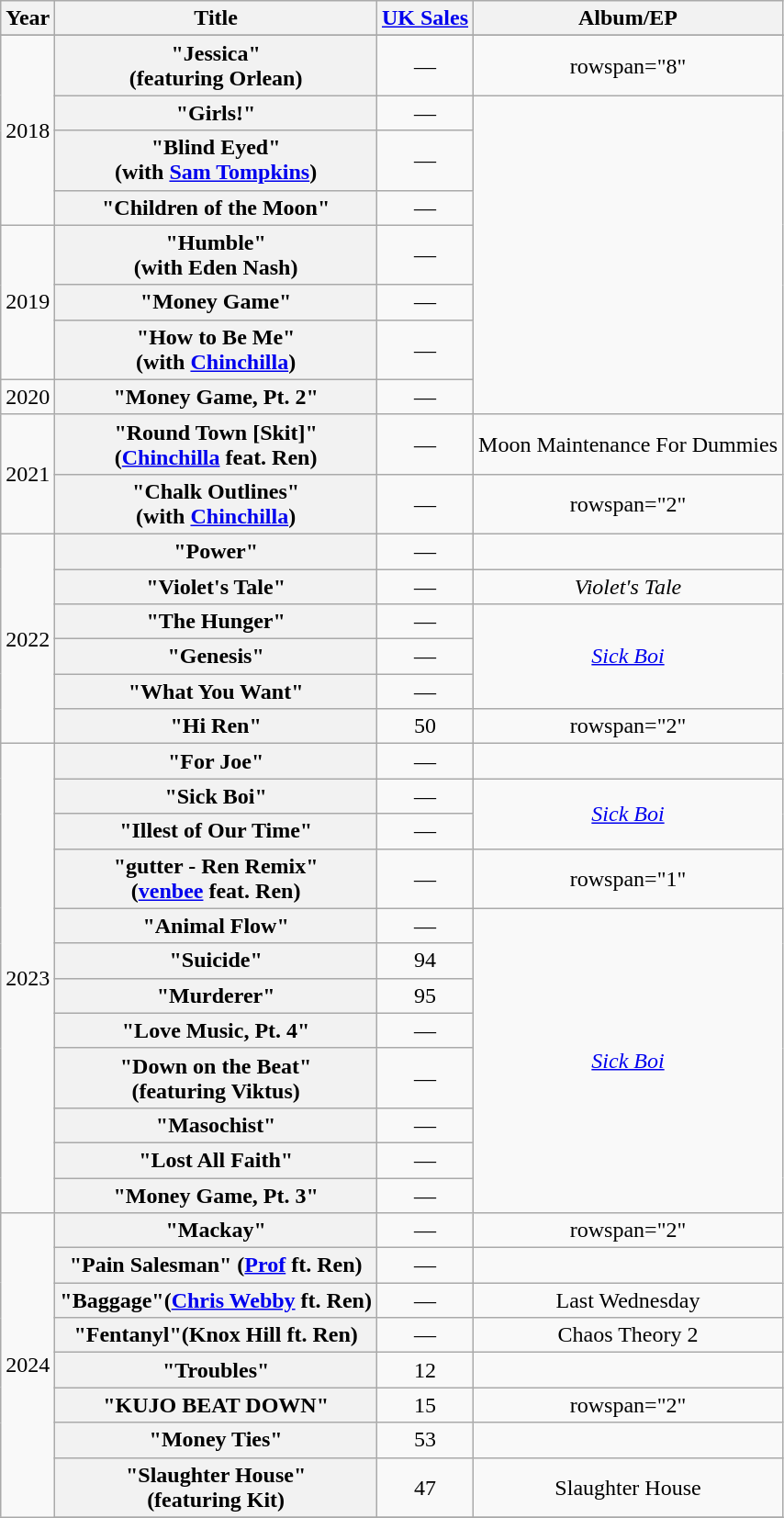<table class="wikitable plainrowheaders" style="text-align:center;">
<tr>
<th scope="col">Year</th>
<th scope="col">Title</th>
<th scope="col"><a href='#'>UK Sales</a><br></th>
<th scope="col">Album/EP</th>
</tr>
<tr>
</tr>
<tr>
<td rowspan="4">2018</td>
<th scope="row">"Jessica"<br><span>(featuring Orlean)</span></th>
<td>—</td>
<td>rowspan="8" </td>
</tr>
<tr>
<th scope="row">"Girls!"</th>
<td>—</td>
</tr>
<tr>
<th scope="row">"Blind Eyed"<br><span>(with <a href='#'>Sam Tompkins</a>)</span></th>
<td>—</td>
</tr>
<tr>
<th scope="row">"Children of the Moon"</th>
<td>—</td>
</tr>
<tr>
<td rowspan="3">2019</td>
<th scope="row">"Humble"<br><span>(with Eden Nash)</span></th>
<td>—</td>
</tr>
<tr>
<th scope="row">"Money Game"</th>
<td>—</td>
</tr>
<tr>
<th scope="row">"How to Be Me"<br><span>(with <a href='#'>Chinchilla</a>)</span></th>
<td>—</td>
</tr>
<tr>
<td rowspan="1">2020</td>
<th scope="row">"Money Game, Pt. 2"</th>
<td>—</td>
</tr>
<tr>
<td rowspan="2">2021</td>
<th scope="row">"Round Town [Skit]"<br><span>(<a href='#'>Chinchilla</a> feat. Ren)</span></th>
<td>—</td>
<td rowspan="1">Moon Maintenance For Dummies</td>
</tr>
<tr>
<th scope="row">"Chalk Outlines"<br><span>(with <a href='#'>Chinchilla</a>)</span></th>
<td>—</td>
<td>rowspan="2"</td>
</tr>
<tr>
<td rowspan="6">2022</td>
<th scope="row">"Power"</th>
<td>—</td>
</tr>
<tr>
<th scope="row">"Violet's Tale"</th>
<td>—</td>
<td><em>Violet's Tale</em></td>
</tr>
<tr>
<th scope="row">"The Hunger"</th>
<td>—</td>
<td rowspan="3"><em><a href='#'>Sick Boi</a></em></td>
</tr>
<tr>
<th scope="row">"Genesis"</th>
<td>—</td>
</tr>
<tr>
<th scope="row">"What You Want"</th>
<td>—</td>
</tr>
<tr>
<th scope="row">"Hi Ren"</th>
<td>50</td>
<td>rowspan="2"</td>
</tr>
<tr>
<td rowspan="12">2023</td>
<th scope="row">"For Joe"</th>
<td>—</td>
</tr>
<tr>
<th scope="row">"Sick Boi"</th>
<td>—</td>
<td rowspan="2"><em><a href='#'>Sick Boi</a></em></td>
</tr>
<tr>
<th scope="row">"Illest of Our Time"</th>
<td>—</td>
</tr>
<tr>
<th scope="row">"gutter - Ren Remix"<br><span>(<a href='#'>venbee</a> feat. Ren)</span></th>
<td>—</td>
<td>rowspan="1"</td>
</tr>
<tr>
<th scope="row">"Animal Flow"</th>
<td>—</td>
<td rowspan="8"><em><a href='#'>Sick Boi</a></em></td>
</tr>
<tr>
<th scope="row">"Suicide"</th>
<td>94</td>
</tr>
<tr>
<th scope="row">"Murderer"</th>
<td>95</td>
</tr>
<tr>
<th scope="row">"Love Music, Pt. 4"</th>
<td>—</td>
</tr>
<tr>
<th scope="row">"Down on the Beat"<br><span>(featuring Viktus)</span></th>
<td>—</td>
</tr>
<tr>
<th scope="row">"Masochist"</th>
<td>—</td>
</tr>
<tr>
<th scope="row">"Lost All Faith"</th>
<td>—</td>
</tr>
<tr>
<th scope="row">"Money Game, Pt. 3"</th>
<td>—</td>
</tr>
<tr>
<td rowspan="9">2024</td>
<th scope="row">"Mackay"</th>
<td>—</td>
<td>rowspan="2" </td>
</tr>
<tr>
<th scope="row">"Pain Salesman" (<a href='#'>Prof</a> ft. Ren)</th>
<td>—</td>
</tr>
<tr>
<th scope="row">"Baggage"(<a href='#'>Chris Webby</a> ft. Ren)</th>
<td>—</td>
<td rowspan="1">Last Wednesday</td>
</tr>
<tr>
<th scope="row">"Fentanyl"(Knox Hill ft. Ren)</th>
<td>—</td>
<td rowspan="1">Chaos Theory 2</td>
</tr>
<tr>
<th scope="row">"Troubles"</th>
<td>12</td>
<td></td>
</tr>
<tr>
<th scope="row">"KUJO BEAT DOWN"</th>
<td>15</td>
<td>rowspan="2" </td>
</tr>
<tr>
<th scope="row">"Money Ties"</th>
<td>53</td>
</tr>
<tr>
<th scope='row'>"Slaughter House"<br><span>(featuring Kit)</span></th>
<td>47</td>
<td rowspan="1">Slaughter House</td>
</tr>
<tr>
</tr>
</table>
